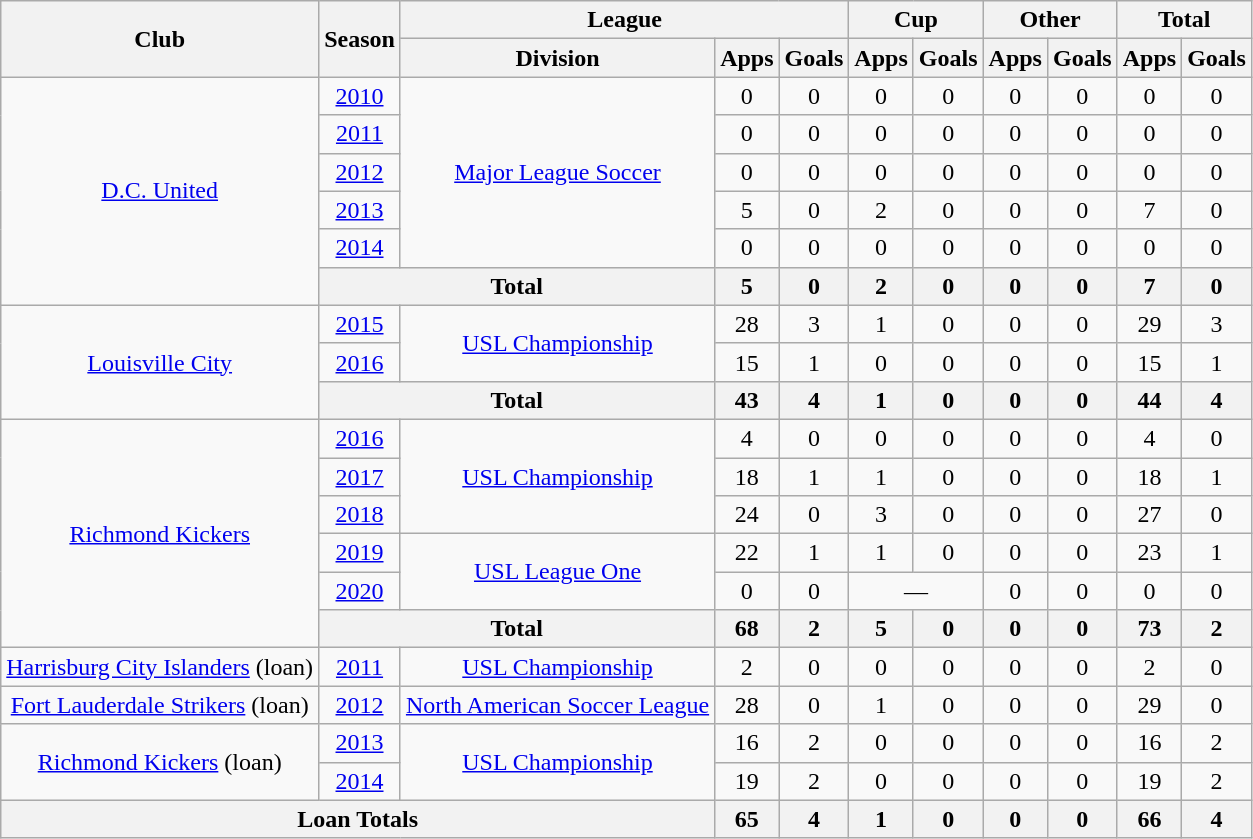<table class="wikitable" style="text-align: center;">
<tr>
<th rowspan="2">Club</th>
<th rowspan="2">Season</th>
<th colspan="3">League</th>
<th colspan="2">Cup</th>
<th colspan="2">Other</th>
<th colspan="2">Total</th>
</tr>
<tr>
<th>Division</th>
<th>Apps</th>
<th>Goals</th>
<th>Apps</th>
<th>Goals</th>
<th>Apps</th>
<th>Goals</th>
<th>Apps</th>
<th>Goals</th>
</tr>
<tr>
<td rowspan="6"><a href='#'>D.C. United</a></td>
<td><a href='#'>2010</a></td>
<td rowspan="5"><a href='#'>Major League Soccer</a></td>
<td>0</td>
<td>0</td>
<td>0</td>
<td>0</td>
<td>0</td>
<td>0</td>
<td>0</td>
<td>0</td>
</tr>
<tr>
<td><a href='#'>2011</a></td>
<td>0</td>
<td>0</td>
<td>0</td>
<td>0</td>
<td>0</td>
<td>0</td>
<td>0</td>
<td>0</td>
</tr>
<tr>
<td><a href='#'>2012</a></td>
<td>0</td>
<td>0</td>
<td>0</td>
<td>0</td>
<td>0</td>
<td>0</td>
<td>0</td>
<td>0</td>
</tr>
<tr>
<td><a href='#'>2013</a></td>
<td>5</td>
<td>0</td>
<td>2</td>
<td>0</td>
<td>0</td>
<td>0</td>
<td>7</td>
<td>0</td>
</tr>
<tr>
<td><a href='#'>2014</a></td>
<td>0</td>
<td>0</td>
<td>0</td>
<td>0</td>
<td>0</td>
<td>0</td>
<td>0</td>
<td>0</td>
</tr>
<tr>
<th colspan="2">Total</th>
<th>5</th>
<th>0</th>
<th>2</th>
<th>0</th>
<th>0</th>
<th>0</th>
<th>7</th>
<th>0</th>
</tr>
<tr>
<td rowspan="3"><a href='#'>Louisville City</a></td>
<td><a href='#'>2015</a></td>
<td rowspan="2"><a href='#'>USL Championship</a></td>
<td>28</td>
<td>3</td>
<td>1</td>
<td>0</td>
<td>0</td>
<td>0</td>
<td>29</td>
<td>3</td>
</tr>
<tr>
<td><a href='#'>2016</a></td>
<td>15</td>
<td>1</td>
<td>0</td>
<td>0</td>
<td>0</td>
<td>0</td>
<td>15</td>
<td>1</td>
</tr>
<tr>
<th colspan="2">Total</th>
<th>43</th>
<th>4</th>
<th>1</th>
<th>0</th>
<th>0</th>
<th>0</th>
<th>44</th>
<th>4</th>
</tr>
<tr>
<td rowspan="6"><a href='#'>Richmond Kickers</a></td>
<td><a href='#'>2016</a></td>
<td rowspan="3"><a href='#'>USL Championship</a></td>
<td>4</td>
<td>0</td>
<td>0</td>
<td>0</td>
<td>0</td>
<td>0</td>
<td>4</td>
<td>0</td>
</tr>
<tr>
<td><a href='#'>2017</a></td>
<td>18</td>
<td>1</td>
<td>1</td>
<td>0</td>
<td>0</td>
<td>0</td>
<td>18</td>
<td>1</td>
</tr>
<tr>
<td><a href='#'>2018</a></td>
<td>24</td>
<td>0</td>
<td>3</td>
<td>0</td>
<td>0</td>
<td>0</td>
<td>27</td>
<td>0</td>
</tr>
<tr>
<td><a href='#'>2019</a></td>
<td rowspan="2"><a href='#'>USL League One</a></td>
<td>22</td>
<td>1</td>
<td>1</td>
<td>0</td>
<td>0</td>
<td>0</td>
<td>23</td>
<td>1</td>
</tr>
<tr>
<td><a href='#'>2020</a></td>
<td>0</td>
<td>0</td>
<td colspan="2">—</td>
<td>0</td>
<td>0</td>
<td>0</td>
<td>0</td>
</tr>
<tr>
<th colspan="2">Total</th>
<th>68</th>
<th>2</th>
<th>5</th>
<th>0</th>
<th>0</th>
<th>0</th>
<th>73</th>
<th>2</th>
</tr>
<tr>
<td><a href='#'>Harrisburg City Islanders</a> (loan)</td>
<td><a href='#'>2011</a></td>
<td><a href='#'>USL Championship</a></td>
<td>2</td>
<td>0</td>
<td>0</td>
<td>0</td>
<td>0</td>
<td>0</td>
<td>2</td>
<td>0</td>
</tr>
<tr>
<td><a href='#'>Fort Lauderdale Strikers</a> (loan)</td>
<td><a href='#'>2012</a></td>
<td><a href='#'>North American Soccer League</a></td>
<td>28</td>
<td>0</td>
<td>1</td>
<td>0</td>
<td>0</td>
<td>0</td>
<td>29</td>
<td>0</td>
</tr>
<tr>
<td rowspan="2"><a href='#'>Richmond Kickers</a> (loan)</td>
<td><a href='#'>2013</a></td>
<td rowspan="2"><a href='#'>USL Championship</a></td>
<td>16</td>
<td>2</td>
<td>0</td>
<td>0</td>
<td>0</td>
<td>0</td>
<td>16</td>
<td>2</td>
</tr>
<tr>
<td><a href='#'>2014</a></td>
<td>19</td>
<td>2</td>
<td>0</td>
<td>0</td>
<td>0</td>
<td>0</td>
<td>19</td>
<td>2</td>
</tr>
<tr>
<th colspan="3">Loan Totals</th>
<th>65</th>
<th>4</th>
<th>1</th>
<th>0</th>
<th>0</th>
<th>0</th>
<th>66</th>
<th>4</th>
</tr>
</table>
